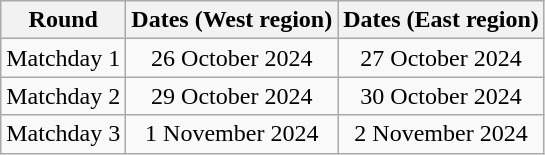<table class="wikitable" style="text-align:center">
<tr>
<th>Round</th>
<th>Dates (West region)</th>
<th>Dates (East region)</th>
</tr>
<tr>
<td>Matchday 1</td>
<td>26 October 2024</td>
<td>27 October 2024</td>
</tr>
<tr>
<td>Matchday 2</td>
<td>29 October 2024</td>
<td>30 October 2024</td>
</tr>
<tr>
<td>Matchday 3</td>
<td>1 November 2024</td>
<td>2 November 2024</td>
</tr>
</table>
